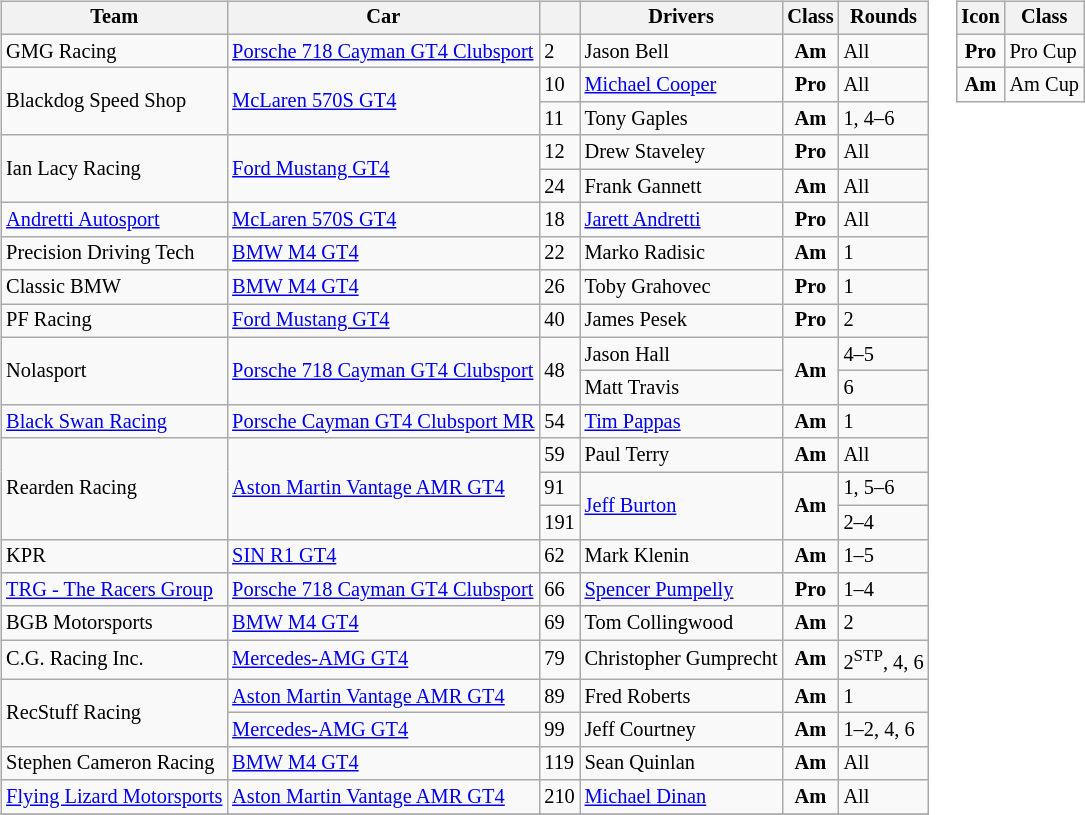<table>
<tr>
<td><br><table class="wikitable" style="font-size:85%;">
<tr>
<th>Team</th>
<th>Car</th>
<th></th>
<th>Drivers</th>
<th>Class</th>
<th>Rounds</th>
</tr>
<tr>
<td> GMG Racing</td>
<td><a href='#'>Porsche 718 Cayman GT4 Clubsport</a></td>
<td>2</td>
<td> Jason Bell</td>
<td align=center><strong><span>Am</span></strong></td>
<td>All</td>
</tr>
<tr>
<td rowspan=2> Blackdog Speed Shop</td>
<td rowspan=2><a href='#'>McLaren 570S GT4</a></td>
<td>10</td>
<td> <a href='#'>Michael Cooper</a></td>
<td align=center><strong><span>Pro</span></strong></td>
<td>All</td>
</tr>
<tr>
<td>11</td>
<td> Tony Gaples</td>
<td align=center><strong><span>Am</span></strong></td>
<td>1, 4–6</td>
</tr>
<tr>
<td rowspan=2> Ian Lacy Racing</td>
<td rowspan=2><a href='#'>Ford Mustang GT4</a></td>
<td>12</td>
<td> Drew Staveley</td>
<td align=center><strong><span>Pro</span></strong></td>
<td>All</td>
</tr>
<tr>
<td>24</td>
<td> Frank Gannett</td>
<td align=center><strong><span>Am</span></strong></td>
<td>All</td>
</tr>
<tr>
<td> <a href='#'>Andretti Autosport</a></td>
<td><a href='#'>McLaren 570S GT4</a></td>
<td>18</td>
<td> <a href='#'>Jarett Andretti</a></td>
<td align=center><strong><span>Pro</span></strong></td>
<td>All</td>
</tr>
<tr>
<td> Precision Driving Tech</td>
<td><a href='#'>BMW M4 GT4</a></td>
<td>22</td>
<td> Marko Radisic</td>
<td align=center><strong><span>Am</span></strong></td>
<td>1</td>
</tr>
<tr>
<td> Classic BMW</td>
<td><a href='#'>BMW M4 GT4</a></td>
<td>26</td>
<td> Toby Grahovec</td>
<td align=center><strong><span>Pro</span></strong></td>
<td>1</td>
</tr>
<tr>
<td> PF Racing</td>
<td><a href='#'>Ford Mustang GT4</a></td>
<td>40</td>
<td> James Pesek</td>
<td align=center><strong><span>Pro</span></strong></td>
<td>2</td>
</tr>
<tr>
<td rowspan=2> Nolasport</td>
<td rowspan=2><a href='#'>Porsche 718 Cayman GT4 Clubsport</a></td>
<td rowspan=2>48</td>
<td> Jason Hall</td>
<td rowspan=2 align=center><strong><span>Am</span></strong></td>
<td>4–5</td>
</tr>
<tr>
<td> Matt Travis</td>
<td>6</td>
</tr>
<tr>
<td> <a href='#'>Black Swan Racing</a></td>
<td><a href='#'>Porsche Cayman GT4 Clubsport MR</a></td>
<td>54</td>
<td> <a href='#'>Tim Pappas</a></td>
<td align=center><strong><span>Am</span></strong></td>
<td>1</td>
</tr>
<tr>
<td rowspan=3> Rearden Racing</td>
<td rowspan=3><a href='#'>Aston Martin Vantage AMR GT4</a></td>
<td>59</td>
<td> Paul Terry</td>
<td align=center><strong><span>Am</span></strong></td>
<td>All</td>
</tr>
<tr>
<td>91</td>
<td rowspan=2> <a href='#'>Jeff Burton</a></td>
<td rowspan=2 align=center><strong><span>Am</span></strong></td>
<td>1, 5–6</td>
</tr>
<tr>
<td>191</td>
<td>2–4</td>
</tr>
<tr>
<td> KPR</td>
<td><a href='#'>SIN R1 GT4</a></td>
<td>62</td>
<td> Mark Klenin</td>
<td align=center><strong><span>Am</span></strong></td>
<td>1–5</td>
</tr>
<tr>
<td> <a href='#'>TRG - The Racers Group</a></td>
<td><a href='#'>Porsche 718 Cayman GT4 Clubsport</a></td>
<td>66</td>
<td> <a href='#'>Spencer Pumpelly</a></td>
<td align=center><strong><span>Pro</span></strong></td>
<td>1–4</td>
</tr>
<tr>
<td> BGB Motorsports</td>
<td><a href='#'>BMW M4 GT4</a></td>
<td>69</td>
<td> Tom Collingwood</td>
<td align=center><strong><span>Am</span></strong></td>
<td>2</td>
</tr>
<tr>
<td> C.G. Racing Inc.</td>
<td><a href='#'>Mercedes-AMG GT4</a></td>
<td>79</td>
<td> Christopher Gumprecht</td>
<td align=center><strong><span>Am</span></strong></td>
<td>2<sup>STP</sup>, 4, 6</td>
</tr>
<tr>
<td rowspan=2> RecStuff Racing</td>
<td><a href='#'>Aston Martin Vantage AMR GT4</a></td>
<td>89</td>
<td> Fred Roberts</td>
<td align=center><strong><span>Am</span></strong></td>
<td>1</td>
</tr>
<tr>
<td><a href='#'>Mercedes-AMG GT4</a></td>
<td>99</td>
<td> Jeff Courtney</td>
<td align=center><strong><span>Am</span></strong></td>
<td>1–2, 4, 6</td>
</tr>
<tr>
<td> Stephen Cameron Racing</td>
<td><a href='#'>BMW M4 GT4</a></td>
<td>119</td>
<td> Sean Quinlan</td>
<td align=center><strong><span>Am</span></strong></td>
<td>All</td>
</tr>
<tr>
<td> <a href='#'>Flying Lizard Motorsports</a></td>
<td><a href='#'>Aston Martin Vantage AMR GT4</a></td>
<td>210</td>
<td> <a href='#'>Michael Dinan</a></td>
<td align=center><strong><span>Am</span></strong></td>
<td>All</td>
</tr>
<tr>
</tr>
</table>
</td>
<td valign="top"><br><table class="wikitable" style=font-size:85%;">
<tr>
<th>Icon</th>
<th>Class</th>
</tr>
<tr>
<td align=center><strong><span>Pro</span></strong></td>
<td>Pro Cup</td>
</tr>
<tr>
<td align=center><strong><span>Am</span></strong></td>
<td>Am Cup</td>
</tr>
</table>
</td>
</tr>
</table>
